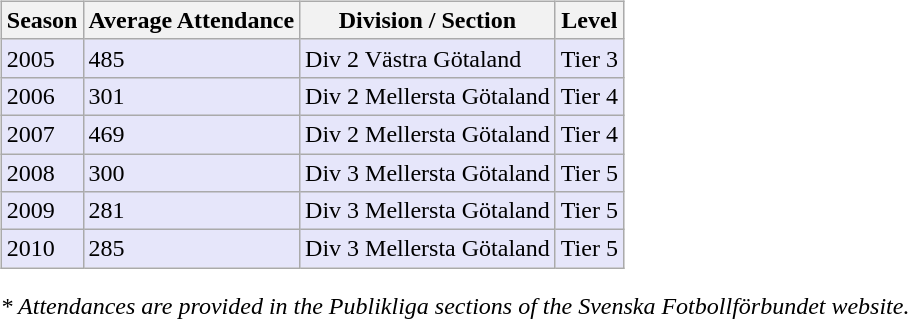<table>
<tr>
<td valign="top" width=0%><br><table class="wikitable">
<tr style="background:#f0f6fa;">
<th><strong>Season</strong></th>
<th><strong>Average Attendance</strong></th>
<th><strong>Division / Section</strong></th>
<th><strong>Level</strong></th>
</tr>
<tr>
<td style="background:#E6E6FA;">2005</td>
<td style="background:#E6E6FA;">485</td>
<td style="background:#E6E6FA;">Div 2 Västra Götaland</td>
<td style="background:#E6E6FA;">Tier 3</td>
</tr>
<tr>
<td style="background:#E6E6FA;">2006</td>
<td style="background:#E6E6FA;">301</td>
<td style="background:#E6E6FA;">Div 2 Mellersta Götaland</td>
<td style="background:#E6E6FA;">Tier 4</td>
</tr>
<tr>
<td style="background:#E6E6FA;">2007</td>
<td style="background:#E6E6FA;">469</td>
<td style="background:#E6E6FA;">Div 2 Mellersta Götaland</td>
<td style="background:#E6E6FA;">Tier 4</td>
</tr>
<tr>
<td style="background:#E6E6FA;">2008</td>
<td style="background:#E6E6FA;">300</td>
<td style="background:#E6E6FA;">Div 3 Mellersta Götaland</td>
<td style="background:#E6E6FA;">Tier 5</td>
</tr>
<tr>
<td style="background:#E6E6FA;">2009</td>
<td style="background:#E6E6FA;">281</td>
<td style="background:#E6E6FA;">Div 3 Mellersta Götaland</td>
<td style="background:#E6E6FA;">Tier 5</td>
</tr>
<tr>
<td style="background:#E6E6FA;">2010</td>
<td style="background:#E6E6FA;">285</td>
<td style="background:#E6E6FA;">Div 3 Mellersta Götaland</td>
<td style="background:#E6E6FA;">Tier 5</td>
</tr>
</table>
<em>* Attendances are provided in the Publikliga sections of the Svenska Fotbollförbundet website.</em> </td>
</tr>
</table>
